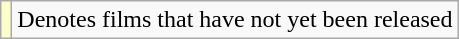<table class="wikitable">
<tr>
<td style="background:#FFFFCC;"></td>
<td>Denotes films that have not yet been released</td>
</tr>
</table>
